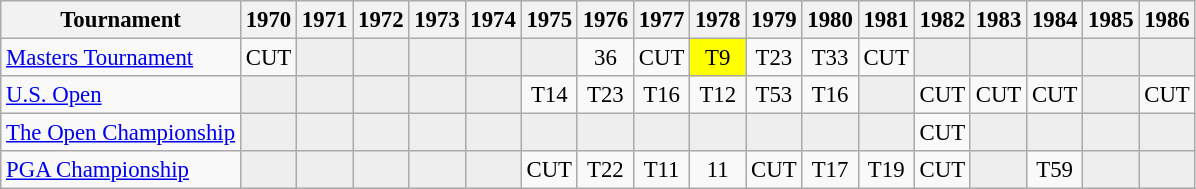<table class="wikitable" style="font-size:95%;text-align:center;">
<tr>
<th>Tournament</th>
<th>1970</th>
<th>1971</th>
<th>1972</th>
<th>1973</th>
<th>1974</th>
<th>1975</th>
<th>1976</th>
<th>1977</th>
<th>1978</th>
<th>1979</th>
<th>1980</th>
<th>1981</th>
<th>1982</th>
<th>1983</th>
<th>1984</th>
<th>1985</th>
<th>1986</th>
</tr>
<tr>
<td align=left><a href='#'>Masters Tournament</a></td>
<td>CUT</td>
<td style="background:#eeeeee;"></td>
<td style="background:#eeeeee;"></td>
<td style="background:#eeeeee;"></td>
<td style="background:#eeeeee;"></td>
<td style="background:#eeeeee;"></td>
<td>36</td>
<td>CUT</td>
<td style="background:yellow;">T9</td>
<td>T23</td>
<td>T33</td>
<td>CUT</td>
<td style="background:#eeeeee;"></td>
<td style="background:#eeeeee;"></td>
<td style="background:#eeeeee;"></td>
<td style="background:#eeeeee;"></td>
<td style="background:#eeeeee;"></td>
</tr>
<tr>
<td align=left><a href='#'>U.S. Open</a></td>
<td style="background:#eeeeee;"></td>
<td style="background:#eeeeee;"></td>
<td style="background:#eeeeee;"></td>
<td style="background:#eeeeee;"></td>
<td style="background:#eeeeee;"></td>
<td>T14</td>
<td>T23</td>
<td>T16</td>
<td>T12</td>
<td>T53</td>
<td>T16</td>
<td style="background:#eeeeee;"></td>
<td>CUT</td>
<td>CUT</td>
<td>CUT</td>
<td style="background:#eeeeee;"></td>
<td>CUT</td>
</tr>
<tr>
<td align=left><a href='#'>The Open Championship</a></td>
<td style="background:#eeeeee;"></td>
<td style="background:#eeeeee;"></td>
<td style="background:#eeeeee;"></td>
<td style="background:#eeeeee;"></td>
<td style="background:#eeeeee;"></td>
<td style="background:#eeeeee;"></td>
<td style="background:#eeeeee;"></td>
<td style="background:#eeeeee;"></td>
<td style="background:#eeeeee;"></td>
<td style="background:#eeeeee;"></td>
<td style="background:#eeeeee;"></td>
<td style="background:#eeeeee;"></td>
<td>CUT</td>
<td style="background:#eeeeee;"></td>
<td style="background:#eeeeee;"></td>
<td style="background:#eeeeee;"></td>
<td style="background:#eeeeee;"></td>
</tr>
<tr>
<td align=left><a href='#'>PGA Championship</a></td>
<td style="background:#eeeeee;"></td>
<td style="background:#eeeeee;"></td>
<td style="background:#eeeeee;"></td>
<td style="background:#eeeeee;"></td>
<td style="background:#eeeeee;"></td>
<td>CUT</td>
<td>T22</td>
<td>T11</td>
<td>11</td>
<td>CUT</td>
<td>T17</td>
<td>T19</td>
<td>CUT</td>
<td style="background:#eeeeee;"></td>
<td>T59</td>
<td style="background:#eeeeee;"></td>
<td style="background:#eeeeee;"></td>
</tr>
</table>
